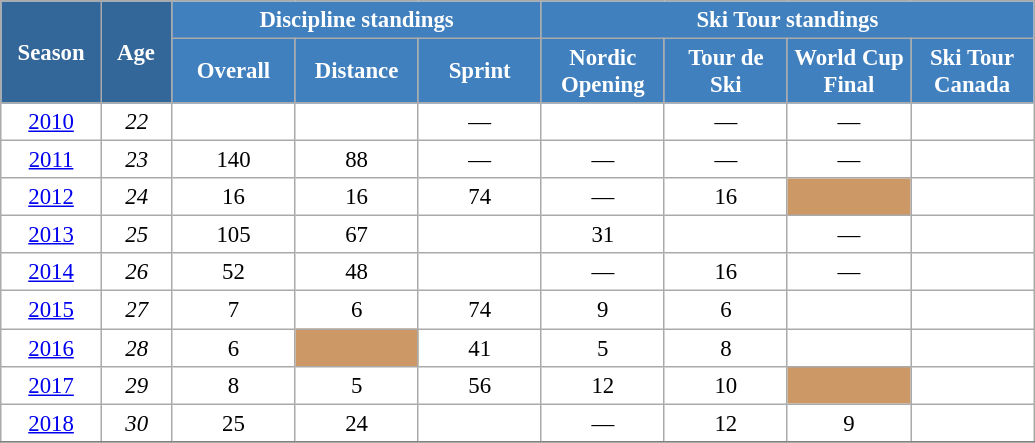<table class="wikitable" style="font-size:95%; text-align:center; border:grey solid 1px; border-collapse:collapse; background:#ffffff;">
<tr>
<th style="background-color:#369; color:white; width:60px;" rowspan="2"> Season </th>
<th style="background-color:#369; color:white; width:40px;" rowspan="2"> Age </th>
<th style="background-color:#4180be; color:white;" colspan="3">Discipline standings</th>
<th style="background-color:#4180be; color:white;" colspan="4">Ski Tour standings</th>
</tr>
<tr>
<th style="background-color:#4180be; color:white; width:75px;">Overall</th>
<th style="background-color:#4180be; color:white; width:75px;">Distance</th>
<th style="background-color:#4180be; color:white; width:75px;">Sprint</th>
<th style="background-color:#4180be; color:white; width:75px;">Nordic<br>Opening</th>
<th style="background-color:#4180be; color:white; width:75px;">Tour de<br>Ski</th>
<th style="background-color:#4180be; color:white; width:75px;">World Cup<br>Final</th>
<th style="background-color:#4180be; color:white; width:75px;">Ski Tour<br>Canada</th>
</tr>
<tr>
<td><a href='#'>2010</a></td>
<td><em>22</em></td>
<td></td>
<td></td>
<td>—</td>
<td></td>
<td>—</td>
<td>—</td>
<td></td>
</tr>
<tr>
<td><a href='#'>2011</a></td>
<td><em>23</em></td>
<td>140</td>
<td>88</td>
<td>—</td>
<td>—</td>
<td>—</td>
<td>—</td>
<td></td>
</tr>
<tr>
<td><a href='#'>2012</a></td>
<td><em>24</em></td>
<td>16</td>
<td>16</td>
<td>74</td>
<td>—</td>
<td>16</td>
<td style="background:#c96;"></td>
<td></td>
</tr>
<tr>
<td><a href='#'>2013</a></td>
<td><em>25</em></td>
<td>105</td>
<td>67</td>
<td></td>
<td>31</td>
<td></td>
<td>—</td>
<td></td>
</tr>
<tr>
<td><a href='#'>2014</a></td>
<td><em>26</em></td>
<td>52</td>
<td>48</td>
<td></td>
<td>—</td>
<td>16</td>
<td>—</td>
<td></td>
</tr>
<tr>
<td><a href='#'>2015</a></td>
<td><em>27</em></td>
<td>7</td>
<td>6</td>
<td>74</td>
<td>9</td>
<td>6</td>
<td></td>
<td></td>
</tr>
<tr>
<td><a href='#'>2016</a></td>
<td><em>28</em></td>
<td>6</td>
<td style="background:#c96;"></td>
<td>41</td>
<td>5</td>
<td>8</td>
<td></td>
<td></td>
</tr>
<tr>
<td><a href='#'>2017</a></td>
<td><em>29</em></td>
<td>8</td>
<td>5</td>
<td>56</td>
<td>12</td>
<td>10</td>
<td style="background:#c96;"></td>
<td></td>
</tr>
<tr>
<td><a href='#'>2018</a></td>
<td><em>30</em></td>
<td>25</td>
<td>24</td>
<td></td>
<td>—</td>
<td>12</td>
<td>9</td>
<td></td>
</tr>
<tr>
</tr>
</table>
